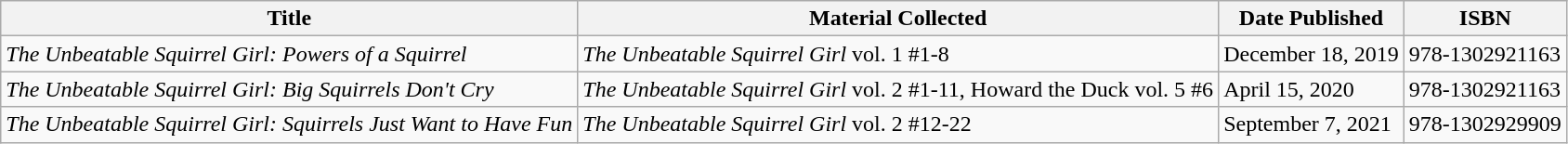<table class="wikitable">
<tr>
<th>Title</th>
<th>Material Collected</th>
<th>Date Published</th>
<th>ISBN</th>
</tr>
<tr>
<td><em>The Unbeatable Squirrel Girl: Powers of a Squirrel</em></td>
<td><em>The Unbeatable Squirrel Girl</em> vol. 1 #1-8</td>
<td>December 18, 2019</td>
<td>978-1302921163</td>
</tr>
<tr>
<td><em>The Unbeatable Squirrel Girl: Big Squirrels Don't Cry</em></td>
<td><em>The Unbeatable Squirrel Girl</em> vol. 2 #1-11, Howard the Duck vol. 5 #6</td>
<td>April 15, 2020</td>
<td>978-1302921163</td>
</tr>
<tr>
<td><em>The Unbeatable Squirrel Girl: Squirrels Just Want to Have Fun</em></td>
<td><em>The Unbeatable Squirrel Girl</em> vol. 2 #12-22</td>
<td>September 7, 2021</td>
<td>978-1302929909</td>
</tr>
</table>
